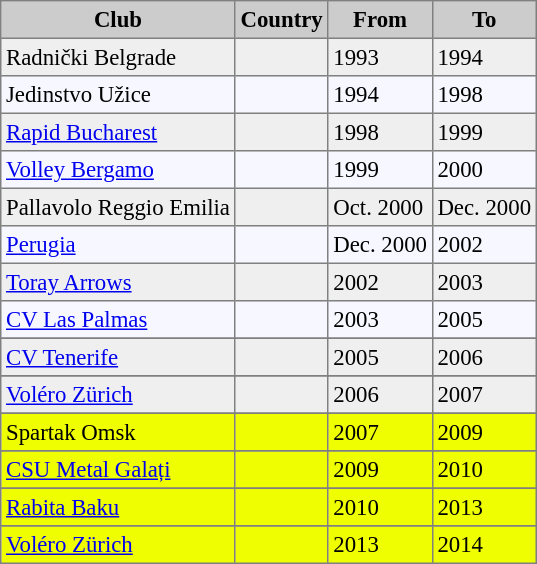<table bgcolor="#f7f8ff" cellpadding="3" cellspacing="0" border="1" style="font-size: 95%; border: gray solid 1px; border-collapse: collapse;">
<tr bgcolor="#CCCCCC">
<td align="center"><strong>Club</strong></td>
<td align="center"><strong>Country</strong></td>
<td align="center"><strong>From</strong></td>
<td align="center"><strong>To</strong></td>
</tr>
<tr bgcolor="#EFEFEF" align=left>
<td>Radnički Belgrade</td>
<td></td>
<td>1993</td>
<td>1994</td>
</tr>
<tr align=left>
<td>Jedinstvo Užice</td>
<td></td>
<td>1994</td>
<td>1998</td>
</tr>
<tr bgcolor="#EFEFEF" align="left">
<td><a href='#'>Rapid Bucharest</a></td>
<td></td>
<td>1998</td>
<td>1999</td>
</tr>
<tr align="left">
<td><a href='#'>Volley Bergamo</a></td>
<td></td>
<td>1999</td>
<td>2000</td>
</tr>
<tr bgcolor="#EFEFEF" align=left>
<td>Pallavolo Reggio Emilia</td>
<td></td>
<td>Oct. 2000</td>
<td>Dec. 2000</td>
</tr>
<tr align="left">
<td><a href='#'>Perugia</a></td>
<td></td>
<td>Dec. 2000</td>
<td>2002</td>
</tr>
<tr bgcolor="#EFEFEF" align=left>
<td><a href='#'>Toray Arrows</a></td>
<td></td>
<td>2002</td>
<td>2003</td>
</tr>
<tr align=left>
<td><a href='#'>CV Las Palmas</a></td>
<td></td>
<td>2003</td>
<td>2005</td>
</tr>
<tr align=left>
</tr>
<tr bgcolor="#EFEFEF" align="left">
<td><a href='#'>CV Tenerife</a></td>
<td></td>
<td>2005</td>
<td>2006</td>
</tr>
<tr align=left>
</tr>
<tr bgcolor="#EFEFEF" align="left">
<td><a href='#'>Voléro Zürich</a></td>
<td></td>
<td>2006</td>
<td>2007</td>
</tr>
<tr align=left>
</tr>
<tr bgcolor=#EFEFEF" align="left">
<td>Spartak Omsk</td>
<td></td>
<td>2007</td>
<td>2009</td>
</tr>
<tr align=left>
</tr>
<tr bgcolor=#EFEFEF" align="left">
<td><a href='#'>CSU Metal Galați</a></td>
<td></td>
<td>2009</td>
<td>2010</td>
</tr>
<tr align=left>
</tr>
<tr bgcolor=#EFEFEF" align="left">
<td><a href='#'>Rabita Baku</a></td>
<td></td>
<td>2010</td>
<td>2013</td>
</tr>
<tr align=left>
</tr>
<tr bgcolor=#EFEFEF" align="left">
<td><a href='#'>Voléro Zürich</a></td>
<td></td>
<td>2013</td>
<td>2014</td>
</tr>
</table>
